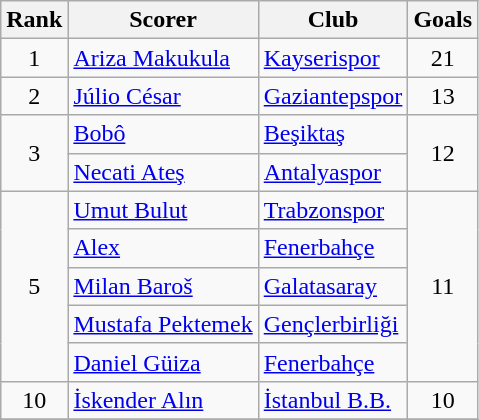<table class="wikitable">
<tr>
<th>Rank</th>
<th>Scorer</th>
<th>Club</th>
<th>Goals</th>
</tr>
<tr>
<td align=center>1</td>
<td> <a href='#'>Ariza Makukula</a></td>
<td><a href='#'>Kayserispor</a></td>
<td align=center>21</td>
</tr>
<tr>
<td align=center>2</td>
<td> <a href='#'>Júlio César</a></td>
<td><a href='#'>Gaziantepspor</a></td>
<td align=center>13</td>
</tr>
<tr>
<td rowspan=2 align=center>3</td>
<td> <a href='#'>Bobô</a></td>
<td><a href='#'>Beşiktaş</a></td>
<td rowspan=2 align=center>12</td>
</tr>
<tr>
<td> <a href='#'>Necati Ateş</a></td>
<td><a href='#'>Antalyaspor</a></td>
</tr>
<tr>
<td rowspan=5 align=center>5</td>
<td> <a href='#'>Umut Bulut</a></td>
<td><a href='#'>Trabzonspor</a></td>
<td rowspan=5 align=center>11</td>
</tr>
<tr>
<td> <a href='#'>Alex</a></td>
<td><a href='#'>Fenerbahçe</a></td>
</tr>
<tr>
<td> <a href='#'>Milan Baroš</a></td>
<td><a href='#'>Galatasaray</a></td>
</tr>
<tr>
<td> <a href='#'>Mustafa Pektemek</a></td>
<td><a href='#'>Gençlerbirliği</a></td>
</tr>
<tr>
<td> <a href='#'>Daniel Güiza</a></td>
<td><a href='#'>Fenerbahçe</a></td>
</tr>
<tr>
<td align=center>10</td>
<td> <a href='#'>İskender Alın</a></td>
<td><a href='#'>İstanbul B.B.</a></td>
<td align=center>10</td>
</tr>
<tr>
</tr>
</table>
